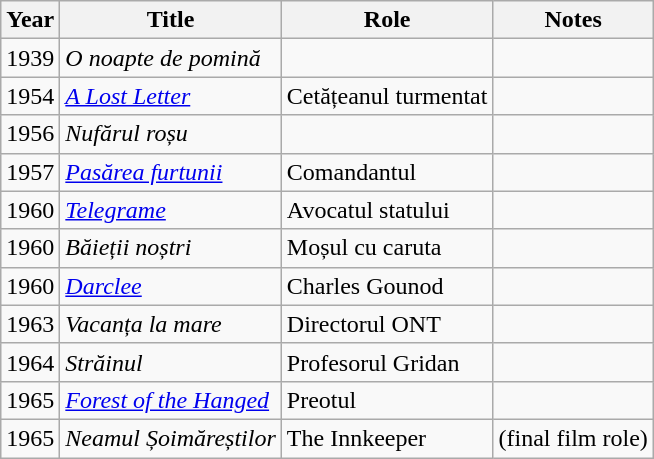<table class="wikitable">
<tr>
<th>Year</th>
<th>Title</th>
<th>Role</th>
<th>Notes</th>
</tr>
<tr>
<td>1939</td>
<td><em>O noapte de pomină</em></td>
<td></td>
<td></td>
</tr>
<tr>
<td>1954</td>
<td><em><a href='#'>A Lost Letter</a></em></td>
<td>Cetățeanul turmentat</td>
<td></td>
</tr>
<tr>
<td>1956</td>
<td><em>Nufărul roșu</em></td>
<td></td>
<td></td>
</tr>
<tr>
<td>1957</td>
<td><em><a href='#'>Pasărea furtunii</a></em></td>
<td>Comandantul</td>
<td></td>
</tr>
<tr>
<td>1960</td>
<td><em><a href='#'>Telegrame</a></em></td>
<td>Avocatul statului</td>
<td></td>
</tr>
<tr>
<td>1960</td>
<td><em>Băieții noștri</em></td>
<td>Moșul cu caruta</td>
<td></td>
</tr>
<tr>
<td>1960</td>
<td><em><a href='#'>Darclee</a></em></td>
<td>Charles Gounod</td>
<td></td>
</tr>
<tr>
<td>1963</td>
<td><em>Vacanța la mare</em></td>
<td>Directorul ONT</td>
<td></td>
</tr>
<tr>
<td>1964</td>
<td><em>Străinul</em></td>
<td>Profesorul Gridan</td>
<td></td>
</tr>
<tr>
<td>1965</td>
<td><em><a href='#'>Forest of the Hanged</a></em></td>
<td>Preotul</td>
<td></td>
</tr>
<tr>
<td>1965</td>
<td><em>Neamul Șoimăreștilor</em></td>
<td>The Innkeeper</td>
<td>(final film role)</td>
</tr>
</table>
